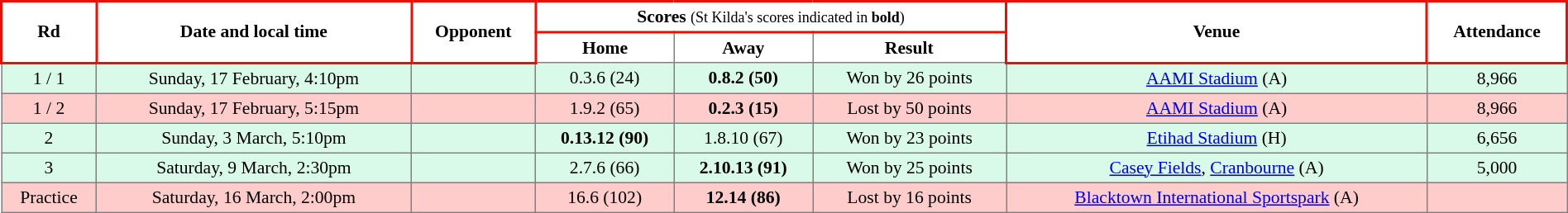<table border="1" cellpadding="3" cellspacing="0" style="border-collapse:collapse; font-size:90%; text-align:center; width:100%;">
<tr>
<td rowspan="2" style="border: solid #ED0F05 2px;"><strong>Rd</strong></td>
<td rowspan="2" style="border: solid #ED0F05 2px;"><strong>Date and local time</strong></td>
<td rowspan="2" style="border: solid #ED0F05 2px;"><strong>Opponent</strong></td>
<td colspan="3" style="border: solid #ED0F05 2px;"><strong>Scores</strong> <small>(St Kilda's scores indicated in <strong>bold</strong>)</small></td>
<td rowspan="2" style="border: solid #ED0F05 2px;"><strong>Venue</strong></td>
<td rowspan="2" style="border: solid #ED0F05 2px;"><strong>Attendance</strong></td>
</tr>
<tr>
<th><span>Home</span></th>
<th><span>Away</span></th>
<th><span>Result</span></th>
</tr>
<tr style="background:#d9f9e9">
<td>1 / 1</td>
<td>Sunday, 17 February, 4:10pm</td>
<td></td>
<td>0.3.6 (24)</td>
<td><strong>0.8.2 (50)</strong></td>
<td>Won by 26 points</td>
<td><a href='#'>AAMI Stadium</a> (A)</td>
<td>8,966</td>
</tr>
<tr style="background:#fcc;">
<td>1 / 2</td>
<td>Sunday, 17 February, 5:15pm</td>
<td></td>
<td>1.9.2 (65)</td>
<td><strong>0.2.3 (15)</strong></td>
<td>Lost by 50 points</td>
<td><a href='#'>AAMI Stadium</a> (A)</td>
<td>8,966</td>
</tr>
<tr style="background:#d9f9e9">
<td>2</td>
<td>Sunday, 3 March, 5:10pm</td>
<td></td>
<td><strong>0.13.12 (90)</strong></td>
<td>1.8.10 (67)</td>
<td>Won by 23 points</td>
<td><a href='#'>Etihad Stadium</a> (H)</td>
<td>6,656</td>
</tr>
<tr style="background:#d9f9e9">
<td>3</td>
<td>Saturday, 9 March, 2:30pm</td>
<td></td>
<td>2.7.6 (66)</td>
<td><strong>2.10.13 (91)</strong></td>
<td>Won by 25 points</td>
<td><a href='#'>Casey Fields</a>, <a href='#'>Cranbourne</a> (A)</td>
<td>5,000</td>
</tr>
<tr style="background:#fcc;">
<td>Practice</td>
<td>Saturday, 16 March, 2:00pm</td>
<td></td>
<td>16.6 (102)</td>
<td><strong>12.14 (86)</strong></td>
<td>Lost by 16 points</td>
<td><a href='#'>Blacktown International Sportspark</a> (A)</td>
<td></td>
</tr>
</table>
